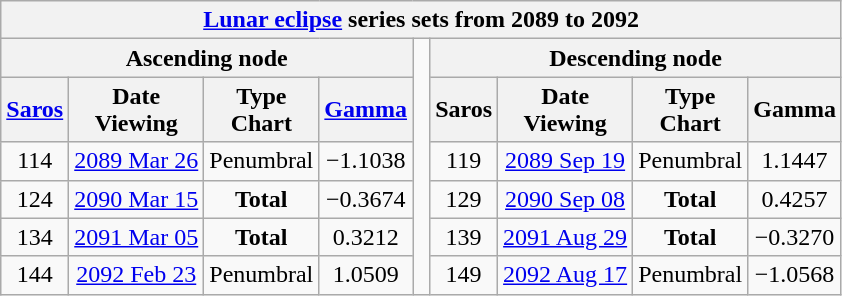<table class="wikitable mw-collapsible mw-collapsed">
<tr>
<th class="nowrap" colspan="9"><a href='#'>Lunar eclipse</a> series sets from 2089 to 2092</th>
</tr>
<tr>
<th scope="col" colspan="4">Ascending node</th>
<td rowspan="11"> </td>
<th scope="col" colspan="4">Descending node</th>
</tr>
<tr style="text-align: center;">
<th scope="col"><a href='#'>Saros</a></th>
<th scope="col">Date<br>Viewing</th>
<th scope="col">Type<br>Chart</th>
<th scope="col"><a href='#'>Gamma</a></th>
<th scope="col">Saros</th>
<th scope="col">Date<br>Viewing</th>
<th scope="col">Type<br>Chart</th>
<th scope="col">Gamma</th>
</tr>
<tr style="text-align: center;">
<td>114</td>
<td><a href='#'>2089 Mar 26</a><br></td>
<td style="text-align:center;">Penumbral<br></td>
<td>−1.1038</td>
<td>119</td>
<td><a href='#'>2089 Sep 19</a><br></td>
<td style="text-align:center;">Penumbral<br></td>
<td>1.1447</td>
</tr>
<tr style="text-align: center;">
<td>124</td>
<td style="text-align:center;vertical-align:top;"><a href='#'>2090 Mar 15</a><br></td>
<td style="text-align:center;"><strong>Total</strong><br></td>
<td>−0.3674</td>
<td>129</td>
<td><a href='#'>2090 Sep 08</a><br></td>
<td style="text-align:center;"><strong>Total</strong><br></td>
<td>0.4257</td>
</tr>
<tr style="text-align: center;">
<td>134</td>
<td><a href='#'>2091 Mar 05</a><br></td>
<td style="text-align:center;"><strong>Total</strong><br></td>
<td>0.3212</td>
<td>139</td>
<td><a href='#'>2091 Aug 29</a><br></td>
<td style="text-align:center;"><strong>Total</strong><br></td>
<td>−0.3270</td>
</tr>
<tr style="text-align: center;">
<td>144</td>
<td><a href='#'>2092 Feb 23</a><br></td>
<td style="text-align:center;">Penumbral<br></td>
<td>1.0509</td>
<td>149</td>
<td><a href='#'>2092 Aug 17</a><br></td>
<td style="text-align:center;">Penumbral<br></td>
<td>−1.0568</td>
</tr>
</table>
